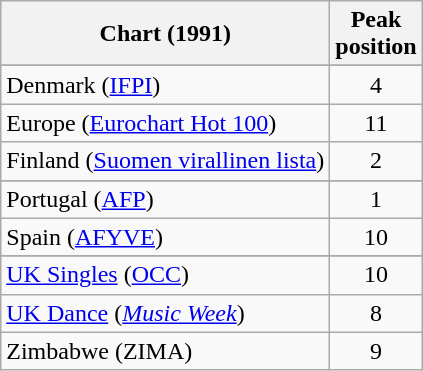<table class="wikitable sortable">
<tr>
<th>Chart (1991)</th>
<th>Peak<br>position</th>
</tr>
<tr>
</tr>
<tr>
</tr>
<tr>
</tr>
<tr>
<td>Denmark (<a href='#'>IFPI</a>)</td>
<td align="center">4</td>
</tr>
<tr>
<td>Europe (<a href='#'>Eurochart Hot 100</a>)</td>
<td align="center">11</td>
</tr>
<tr>
<td>Finland (<a href='#'>Suomen virallinen lista</a>)</td>
<td align="center">2</td>
</tr>
<tr>
</tr>
<tr>
</tr>
<tr>
</tr>
<tr>
</tr>
<tr>
<td>Portugal (<a href='#'>AFP</a>)</td>
<td align="center">1</td>
</tr>
<tr>
<td>Spain (<a href='#'>AFYVE</a>)</td>
<td align="center">10</td>
</tr>
<tr>
</tr>
<tr>
</tr>
<tr>
<td><a href='#'>UK Singles</a> (<a href='#'>OCC</a>)</td>
<td align="center">10</td>
</tr>
<tr>
<td><a href='#'>UK Dance</a> (<em><a href='#'>Music Week</a></em>)</td>
<td align="center">8</td>
</tr>
<tr>
<td>Zimbabwe (ZIMA)</td>
<td align="center">9</td>
</tr>
</table>
